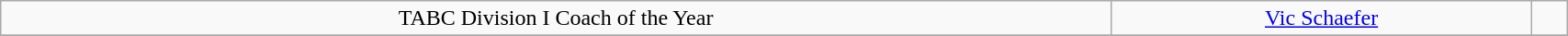<table class="wikitable" style="width: 90%;text-align: center;">
<tr align="center">
<td rowspan="1">TABC Division I Coach of the Year</td>
<td><a href='#'>Vic Schaefer</a></td>
<td></td>
</tr>
<tr>
</tr>
</table>
